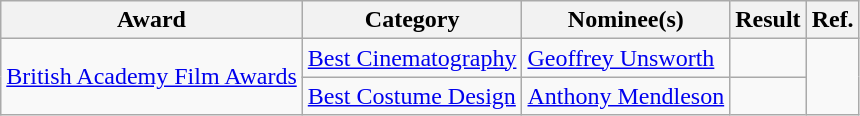<table class="wikitable plainrowheaders">
<tr>
<th>Award</th>
<th>Category</th>
<th>Nominee(s)</th>
<th>Result</th>
<th>Ref.</th>
</tr>
<tr>
<td rowspan="6"><a href='#'>British Academy Film Awards</a></td>
<td><a href='#'>Best Cinematography</a></td>
<td><a href='#'>Geoffrey Unsworth</a> </td>
<td></td>
<td rowspan="2" align="center"></td>
</tr>
<tr>
<td><a href='#'>Best Costume Design</a></td>
<td><a href='#'>Anthony Mendleson</a> </td>
<td></td>
</tr>
</table>
